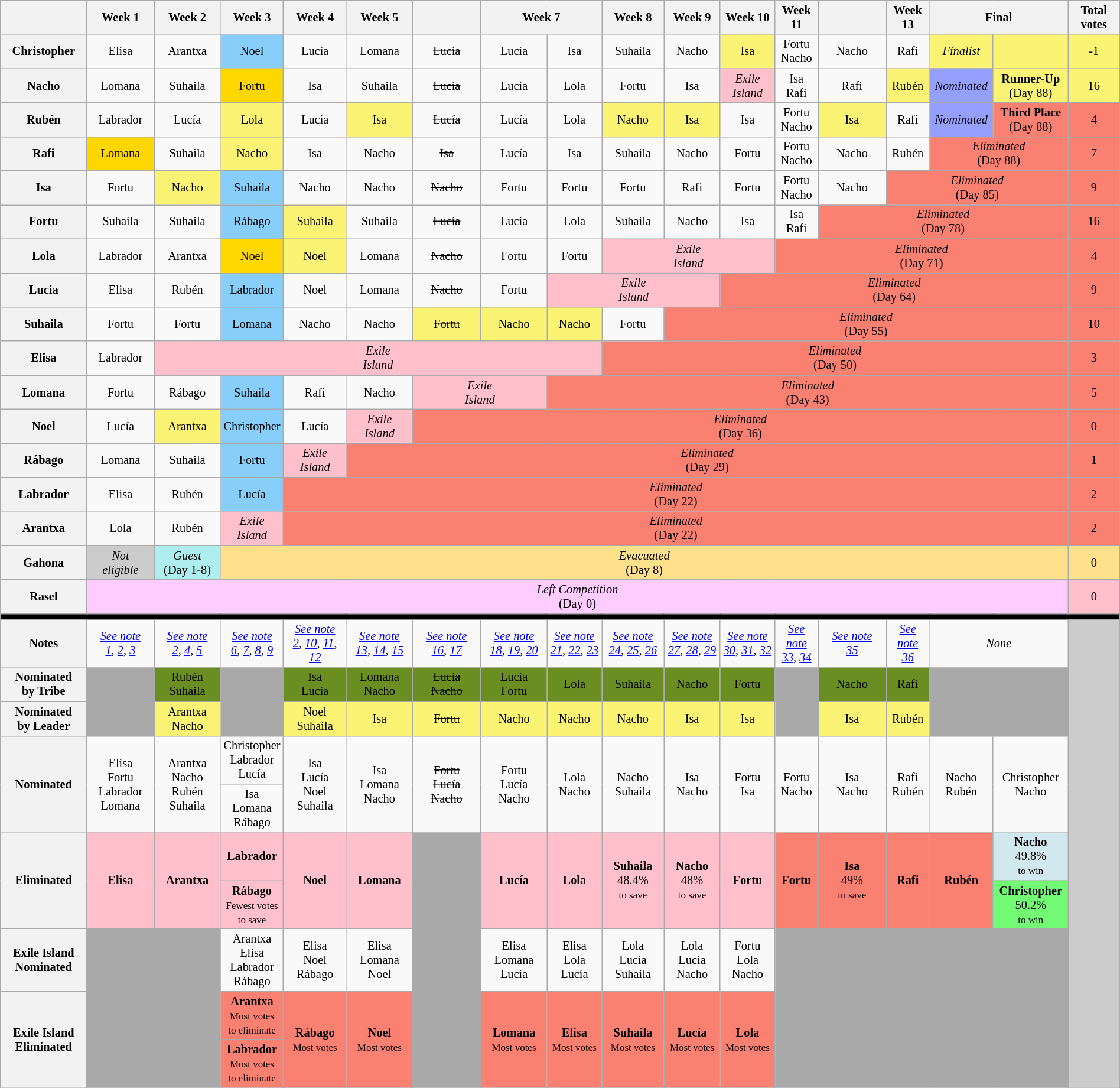<table class="wikitable" style="font-size:85%; text-align:center; width: 100%;">
<tr>
<th style="width:3%"></th>
<th style="width: 3%;">Week 1</th>
<th style="width: 3%;">Week 2</th>
<th style="width: 0.1%;">Week 3</th>
<th style="width: 3%;">Week 4</th>
<th style="width: 3%;">Week 5</th>
<th style="width: 4%;"></th>
<th colspan="2" style="width: 6%;">Week 7</th>
<th style="width: 3%;">Week 8</th>
<th style="width: 3%;">Week 9</th>
<th style="width: 3%;">Week 10</th>
<th style="width: 1%;">Week 11</th>
<th style="width: 4%;"></th>
<th style="width: 1%;">Week 13</th>
<th colspan="2" style="width: 2%;">Final</th>
<th style="width:3%">Total votes</th>
</tr>
<tr>
<th text-align:center">Christopher</th>
<td>Elisa</td>
<td>Arantxa</td>
<td style="background:#87CEFA;">Noel</td>
<td>Lucía</td>
<td>Lomana</td>
<td><s>Lucía</s></td>
<td>Lucía</td>
<td>Isa</td>
<td>Suhaila</td>
<td>Nacho</td>
<td style="background:#FBF373;">Isa</td>
<td>Fortu<br>Nacho</td>
<td>Nacho</td>
<td>Rafi</td>
<td style="background:#FBF373;"><em>Finalist</em></td>
<td style="background:#FBF373;"></td>
<td style="background:#FBF373;">-1</td>
</tr>
<tr>
<th text-align:center">Nacho</th>
<td>Lomana</td>
<td>Suhaila</td>
<td style="background:#FFD700">Fortu</td>
<td>Isa</td>
<td>Suhaila</td>
<td><s>Lucía</s></td>
<td>Lucía</td>
<td>Lola</td>
<td>Fortu</td>
<td>Isa</td>
<td style="background-color: pink;"><em>Exile<br>Island</em></td>
<td>Isa<br>Rafi</td>
<td>Rafi</td>
<td style="background:#FBF373;">Rubén</td>
<td style="background:#959FFD; text-align:center"><em>Nominated</em></td>
<td style="background:#FBF373;"><strong>Runner-Up</strong><br>(Day 88)</td>
<td style="background:#FBF373;">16</td>
</tr>
<tr>
<th text-align:center">Rubén</th>
<td>Labrador</td>
<td>Lucía</td>
<td style="background:#FBF373;">Lola</td>
<td>Lucia</td>
<td style="background:#FBF373;">Isa</td>
<td><s>Lucía</s></td>
<td>Lucía</td>
<td>Lola</td>
<td style="background:#FBF373;">Nacho</td>
<td style="background:#FBF373;">Isa</td>
<td>Isa</td>
<td>Fortu<br>Nacho</td>
<td style="background:#FBF373;">Isa</td>
<td>Rafi</td>
<td style="background:#959FFD; text-align:center"><em>Nominated</em></td>
<td style="background:#FA8072;"><strong>Third Place</strong><br>(Day 88)</td>
<td style="background:#FA8072;">4</td>
</tr>
<tr>
<th text-align:center">Rafi</th>
<td style="background:#FFD700; text align:center">Lomana</td>
<td>Suhaila</td>
<td style="background:#FBF373;">Nacho</td>
<td>Isa</td>
<td>Nacho</td>
<td><s>Isa</s></td>
<td>Lucía</td>
<td>Isa</td>
<td>Suhaila</td>
<td>Nacho</td>
<td>Fortu</td>
<td>Fortu<br>Nacho</td>
<td>Nacho</td>
<td>Rubén</td>
<td colspan="2" style="background:#FA8072;"><em>Eliminated</em><br>(Day 88)</td>
<td style="background:#FA8072;">7</td>
</tr>
<tr>
<th text-align:center">Isa</th>
<td>Fortu</td>
<td style="background:#FBF373; text align:ácenter">Nacho</td>
<td style="background:#87CEFA;">Suhaila</td>
<td>Nacho</td>
<td>Nacho</td>
<td><s>Nacho</s></td>
<td>Fortu</td>
<td>Fortu</td>
<td>Fortu</td>
<td>Rafi</td>
<td>Fortu</td>
<td>Fortu<br>Nacho</td>
<td>Nacho</td>
<td colspan="3" style="background:#FA8072;"><em>Eliminated</em><br>(Day 85)</td>
<td style="background:#FA8072;">9</td>
</tr>
<tr>
<th text-align:center">Fortu</th>
<td>Suhaila</td>
<td>Suhaila</td>
<td style="background:#87CEFA;">Rábago</td>
<td style="background:#FBF373;">Suhaila</td>
<td>Suhaila</td>
<td><s>Lucía</s></td>
<td>Lucía</td>
<td>Lola</td>
<td>Suhaila</td>
<td>Nacho</td>
<td>Isa</td>
<td>Isa<br>Rafi</td>
<td colspan="4" style="background:#FA8072;"><em>Eliminated</em><br>(Day 78)</td>
<td style="background:#FA8072;">16</td>
</tr>
<tr>
<th text-align:center">Lola</th>
<td>Labrador</td>
<td>Arantxa</td>
<td style="background:#FFD700">Noel</td>
<td style="background:#FBF373;">Noel</td>
<td>Lomana</td>
<td><s>Nacho</s></td>
<td>Fortu</td>
<td>Fortu</td>
<td colspan="3" style="background-color: pink;"><em>Exile<br>Island</em></td>
<td colspan="5" style="background:#FA8072;"><em>Eliminated</em><br>(Day 71)</td>
<td style="background:#FA8072;">4</td>
</tr>
<tr>
<th text-align:center">Lucía</th>
<td>Elisa</td>
<td>Rubén</td>
<td style="background:#87CEFA;">Labrador</td>
<td>Noel</td>
<td>Lomana</td>
<td><s>Nacho</s></td>
<td>Fortu</td>
<td colspan="3" style="background:pink;"><em>Exile<br>Island</em></td>
<td colspan="6" style="background:#FA8072;"><em>Eliminated</em><br>(Day 64)</td>
<td style="background:#FA8072;">9</td>
</tr>
<tr>
<th text-align:center">Suhaila</th>
<td>Fortu</td>
<td>Fortu</td>
<td style="background:#87CEFA;">Lomana</td>
<td>Nacho</td>
<td>Nacho</td>
<td style="background:#FBF373;"><s>Fortu</s></td>
<td style="background:#FBF373;">Nacho</td>
<td style="background:#FBF373;">Nacho</td>
<td>Fortu</td>
<td colspan="7" style="background:#FA8072;"><em>Eliminated</em><br>(Day 55)</td>
<td style="background:#FA8072;">10</td>
</tr>
<tr>
<th text-align:center">Elisa</th>
<td>Labrador</td>
<td colspan="7" style="background:pink;"><em>Exile<br>Island</em></td>
<td colspan="8" style="background:#FA8072;"><em>Eliminated</em><br>(Day 50)</td>
<td style="background:#FA8072;">3</td>
</tr>
<tr>
<th text-align:center">Lomana</th>
<td>Fortu</td>
<td>Rábago</td>
<td style="background:#87CEFA;">Suhaila</td>
<td>Rafi</td>
<td>Nacho</td>
<td colspan="2" style="background:pink;"><em>Exile<br>Island</em></td>
<td colspan="9" style="background:#FA8072;"><em>Eliminated</em><br>(Day 43)</td>
<td style="background:#FA8072;">5</td>
</tr>
<tr>
<th text-align:center">Noel</th>
<td>Lucía</td>
<td style="background:#FBF373;">Arantxa</td>
<td style="background:#87CEFA;">Christopher</td>
<td>Lucía</td>
<td style="background:pink;"><em>Exile<br>Island</em></td>
<td colspan="11" style="background:#FA8072;"><em>Eliminated</em><br>(Day 36)</td>
<td style="background:#FA8072;">0</td>
</tr>
<tr>
<th text-align:center">Rábago</th>
<td>Lomana</td>
<td>Suhaila</td>
<td style="background:#87CEFA;">Fortu</td>
<td style="background-color:pink;"><em>Exile<br>Island</em></td>
<td colspan="12" style="background:#FA8072;"><em>Eliminated</em><br>(Day 29)</td>
<td style="background:#FA8072;">1</td>
</tr>
<tr>
<th text-align:center">Labrador</th>
<td>Elisa</td>
<td>Rubén</td>
<td style="background:#87CEFA;">Lucía</td>
<td colspan="13" style="background:#FA8072;"><em>Eliminated</em><br>(Day 22)</td>
<td style="background:#FA8072;">2</td>
</tr>
<tr>
<th text-align:center">Arantxa</th>
<td>Lola</td>
<td>Rubén</td>
<td style="background-color: pink;"><em>Exile<br>Island</em></td>
<td colspan="13" style="background:#FA8072;"><em>Eliminated</em><br>(Day 22)</td>
<td style="background:#FA8072;">2</td>
</tr>
<tr>
<th text-align:center">Gahona</th>
<td style="background:#CCCCCC; text-align:center"><em>Not<br>eligible</em></td>
<td style="background:#AFEEEE; text-align:center"><em>Guest</em><br>(Day 1-8)</td>
<td colspan="14" style="background:#FFE08B;"><em>Evacuated</em><br>(Day 8)</td>
<td style="background:#FFE08B;">0</td>
</tr>
<tr>
<th text-align:center">Rasel</th>
<td colspan="16" style="background:#ffccff;"><em>Left Competition</em><br>(Day 0)</td>
<td style="background:pink;">0</td>
</tr>
<tr>
<th colspan="18" style="background:black"></th>
</tr>
<tr>
<th>Notes</th>
<td><em><a href='#'>See note<br>1</a></em>, <em><a href='#'>2</a></em>, <em><a href='#'>3</a></em></td>
<td><em><a href='#'>See note<br>2</a></em>, <em><a href='#'>4</a></em>, <em><a href='#'>5</a></em></td>
<td><em><a href='#'>See note<br>6</a></em>, <em><a href='#'>7</a></em>, <em><a href='#'>8</a></em>, <em><a href='#'>9</a></em></td>
<td><em><a href='#'>See note<br>2</a></em>, <em><a href='#'>10</a></em>, <em><a href='#'>11</a></em>, <em><a href='#'>12</a></em></td>
<td><em><a href='#'>See note<br>13</a></em>, <em><a href='#'>14</a></em>, <em><a href='#'>15</a></em></td>
<td><em><a href='#'>See note<br>16</a></em>, <em><a href='#'>17</a></em></td>
<td><em><a href='#'>See note<br>18</a></em>, <em><a href='#'>19</a></em>, <em><a href='#'>20</a></em></td>
<td><em><a href='#'>See note<br>21</a></em>, <em><a href='#'>22</a></em>, <em><a href='#'>23</a></em></td>
<td><em><a href='#'>See note<br>24</a></em>, <em><a href='#'>25</a></em>, <em><a href='#'>26</a></em></td>
<td><em><a href='#'>See note<br>27</a></em>, <em><a href='#'>28</a></em>, <em><a href='#'>29</a></em></td>
<td><em><a href='#'>See note<br>30</a></em>, <em><a href='#'>31</a></em>, <em><a href='#'>32</a></em></td>
<td><em><a href='#'>See note<br>33</a></em>, <em><a href='#'>34</a></em></td>
<td><em><a href='#'>See note<br>35</a></em></td>
<td><em><a href='#'>See note<br>36</a></em></td>
<td colspan="2"><em>None</em></td>
<td rowspan="11" style="background: rgb(204, 204, 204)"></td>
</tr>
<tr>
<th>Nominated<br>by Tribe</th>
<td rowspan="2" style="background:darkgray"></td>
<td bgcolor="#6B8E23"><span>Rubén<br>Suhaila</span></td>
<td rowspan="2" style="background-color: darkgray;"></td>
<td bgcolor="#6B8E23"><span>Isa<br>Lucía</span></td>
<td bgcolor="#6B8E23"><span>Lomana<br>Nacho</span></td>
<td bgcolor="#6B8E23"><span><s>Lucía<br>Nacho</s></span></td>
<td bgcolor="#6B8E23"><span>Lucía<br>Fortu</span></td>
<td bgcolor="#6B8E23"><span>Lola</span></td>
<td bgcolor="#6B8E23"><span>Suhaila</span></td>
<td bgcolor="#6B8E23"><span>Nacho</span></td>
<td bgcolor="#6B8E23"><span>Fortu</span></td>
<td rowspan="2" style="background:darkgray"></td>
<td bgcolor="#6B8E23"><span>Nacho</span></td>
<td bgcolor="#6B8E23"><span>Rafi</span></td>
<td colspan="2" rowspan="2" style="background-color: darkgray;"></td>
</tr>
<tr>
<th>Nominated<br>by Leader</th>
<td style="background:#FBF373; text align:ácenter">Arantxa<br>Nacho</td>
<td style="background:#FBF373; text align:ácenter">Noel<br>Suhaila</td>
<td style="background:#FBF373; text align:ácenter">Isa</td>
<td style="background:#FBF373; text align:ácenter"><s>Fortu</s></td>
<td style="background:#FBF373; text align:ácenter">Nacho</td>
<td style="background:#FBF373; text align:ácenter">Nacho</td>
<td style="background:#FBF373; text align:ácenter">Nacho</td>
<td style="background:#FBF373; text align:ácenter">Isa</td>
<td style="background:#FBF373; text align:ácenter">Isa</td>
<td style="background:#FBF373; text align:ácenter">Isa</td>
<td style="background:#FBF373; text align:ácenter">Rubén</td>
</tr>
<tr>
<th rowspan="2">Nominated</th>
<td rowspan="2">Elisa<br>Fortu<br>Labrador<br>Lomana</td>
<td rowspan="2">Arantxa<br>Nacho<br>Rubén<br>Suhaila</td>
<td>Christopher<br>Labrador<br>Lucía</td>
<td rowspan="2">Isa<br>Lucía<br>Noel<br>Suhaila</td>
<td rowspan="2">Isa<br>Lomana<br>Nacho</td>
<td rowspan="2"><s>Fortu<br>Lucía<br>Nacho</s></td>
<td rowspan="2">Fortu<br>Lucía<br>Nacho</td>
<td rowspan="2">Lola<br>Nacho</td>
<td rowspan="2">Nacho<br>Suhaila</td>
<td rowspan="2">Isa<br>Nacho</td>
<td rowspan="2">Fortu<br>Isa</td>
<td rowspan="2">Fortu<br>Nacho</td>
<td rowspan="2">Isa<br>Nacho</td>
<td rowspan="2">Rafi<br>Rubén</td>
<td rowspan="2">Nacho<br>Rubén</td>
<td rowspan="2">Christopher<br>Nacho</td>
</tr>
<tr>
<td>Isa<br>Lomana<br>Rábago</td>
</tr>
<tr>
<th rowspan="2">Eliminated</th>
<td rowspan="2" style="background:pink; text-align: center;"><strong>Elisa</strong><br><small></small></td>
<td rowspan="2" style="background:pink; text-align: center;"><strong>Arantxa</strong><br><small></small></td>
<td style="background:pink; text-align: center;"><strong>Labrador</strong><br><small></small></td>
<td rowspan="2" style="background:pink; text-align: center;"><strong>Noel</strong><br><small></small></td>
<td rowspan="2" style="background:pink; text-align: center;"><strong>Lomana</strong><br><small></small></td>
<td rowspan="5" style="background-color: darkgray;"></td>
<td rowspan="2" style="background:pink; text-align: center;"><strong>Lucía</strong><br><small></small></td>
<td rowspan="2" style="background:pink; text-align: center;"><strong>Lola</strong><br><small></small></td>
<td rowspan="2" style="background:pink; text-align: center;"><strong>Suhaila</strong><br>48.4%<br><small>to save</small></td>
<td rowspan="2" style="background:pink; text-align: center;"><strong>Nacho</strong><br>48%<br><small>to save</small></td>
<td rowspan="2" style="background:pink; text-align: center;"><strong>Fortu</strong><br><small></small></td>
<td rowspan="2" style="background:#FA8072;"><strong>Fortu</strong><br><small></small></td>
<td rowspan="2" style="background:#FA8072;"><strong>Isa</strong><br>49%<br><small>to save</small></td>
<td rowspan="2" style="background:#FA8072;"><strong>Rafi</strong><br><small></small></td>
<td rowspan="2" style="background:#FA8072;"><strong>Rubén</strong><br><small></small></td>
<td style="background:#D1E8EF"><strong>Nacho</strong><br>49.8%<small><br>to win</small></td>
</tr>
<tr>
<td style="background:pink; text-align: center;"><strong>Rábago</strong><br><small>Fewest votes<br>to save</small></td>
<td style="background:#73FB76"><strong>Christopher</strong><br>50.2%<small><br>to win</small></td>
</tr>
<tr>
<th>Exile Island Nominated</th>
<td colspan="2" rowspan="3" style="background:darkgray"></td>
<td>Arantxa<br>Elisa<br>Labrador<br>Rábago</td>
<td>Elisa<br>Noel<br>Rábago</td>
<td>Elisa<br>Lomana<br>Noel</td>
<td>Elisa<br>Lomana<br>Lucía</td>
<td>Elisa<br>Lola<br>Lucía</td>
<td>Lola<br>Lucía<br>Suhaila</td>
<td>Lola<br>Lucía<br>Nacho</td>
<td>Fortu<br>Lola<br>Nacho</td>
<td colspan="5" rowspan="3" style="background:darkgray"></td>
</tr>
<tr>
<th rowspan="2">Exile Island Eliminated</th>
<td style="background:#FA8072;"><strong>Arantxa</strong><br><small>Most votes<br>to eliminate</small></td>
<td rowspan="2" style="background:#FA8072;"><strong>Rábago</strong><br><small>Most votes<br> </small></td>
<td rowspan="2" style="background:#FA8072;"><strong>Noel</strong><br><small>Most votes<br> </small></td>
<td rowspan="2" style="background:#FA8072;"><strong>Lomana</strong><br><small>Most votes<br> </small></td>
<td rowspan="2" style="background:#FA8072;"><strong>Elisa</strong><br><small>Most votes<br> </small></td>
<td rowspan="2" style="background:#FA8072;"><strong>Suhaila</strong><br><small>Most votes<br> </small></td>
<td rowspan="2" style="background:#FA8072;"><strong>Lucía</strong><br><small>Most votes<br> </small></td>
<td rowspan="2" style="background:#FA8072;"><strong>Lola</strong><br><small>Most votes<br> </small></td>
</tr>
<tr>
<td style="background:#FA8072;"><strong>Labrador</strong><br><small>Most votes<br>to eliminate</small></td>
</tr>
</table>
